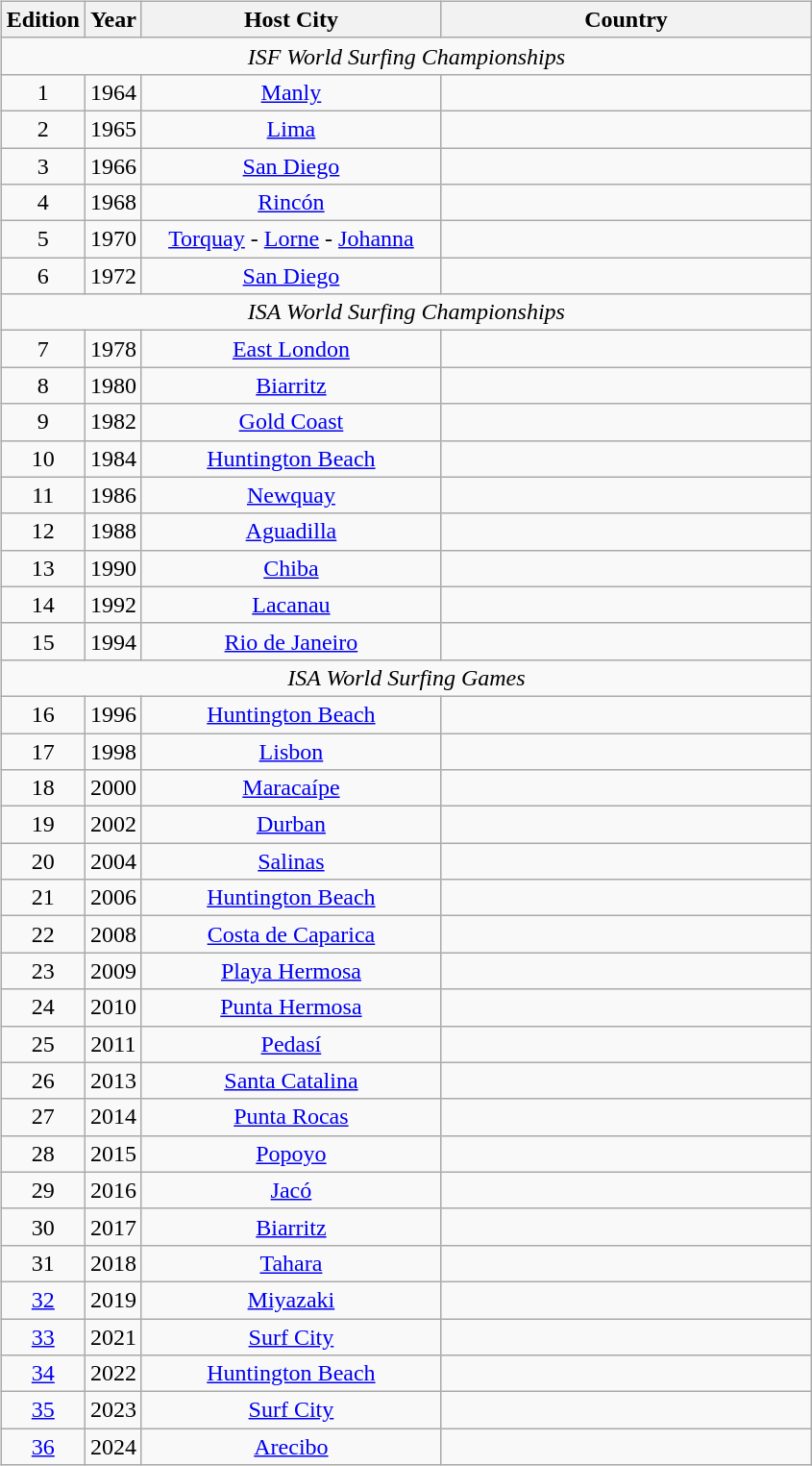<table>
<tr>
<td><br><table class="wikitable" style="font-size:100%">
<tr>
<th width=30>Edition</th>
<th width=30>Year</th>
<th width=200>Host City</th>
<th width=250>Country</th>
</tr>
<tr>
<td align=center colspan=4><em>ISF World Surfing Championships</em></td>
</tr>
<tr>
<td align=center>1</td>
<td align=center>1964</td>
<td align=center><a href='#'>Manly</a></td>
<td align=left></td>
</tr>
<tr>
<td align=center>2</td>
<td align=center>1965</td>
<td align=center><a href='#'>Lima</a></td>
<td align=left></td>
</tr>
<tr>
<td align=center>3</td>
<td align=center>1966</td>
<td align=center><a href='#'>San Diego</a></td>
<td align=left></td>
</tr>
<tr>
<td align=center>4</td>
<td align=center>1968</td>
<td align=center><a href='#'>Rincón</a></td>
<td align=left></td>
</tr>
<tr>
<td align=center>5</td>
<td align=center>1970</td>
<td align=center><a href='#'>Torquay</a> - <a href='#'>Lorne</a> - <a href='#'>Johanna</a></td>
<td align=left></td>
</tr>
<tr>
<td align=center>6</td>
<td align=center>1972</td>
<td align=center><a href='#'>San Diego</a></td>
<td align=left></td>
</tr>
<tr>
<td align=center colspan=4><em>ISA World Surfing Championships</em></td>
</tr>
<tr>
<td align=center>7</td>
<td align=center>1978</td>
<td align=center><a href='#'>East London</a></td>
<td align=left></td>
</tr>
<tr>
<td align=center>8</td>
<td align=center>1980</td>
<td align=center><a href='#'>Biarritz</a></td>
<td align=left></td>
</tr>
<tr>
<td align=center>9</td>
<td align=center>1982</td>
<td align=center><a href='#'>Gold Coast</a></td>
<td align=left></td>
</tr>
<tr>
<td align=center>10</td>
<td align=center>1984</td>
<td align=center><a href='#'>Huntington Beach</a></td>
<td align=left></td>
</tr>
<tr>
<td align=center>11</td>
<td align=center>1986</td>
<td align=center><a href='#'>Newquay</a></td>
<td align=left></td>
</tr>
<tr>
<td align=center>12</td>
<td align=center>1988</td>
<td align=center><a href='#'>Aguadilla</a></td>
<td align=left></td>
</tr>
<tr>
<td align=center>13</td>
<td align=center>1990</td>
<td align=center><a href='#'>Chiba</a></td>
<td align=left></td>
</tr>
<tr>
<td align=center>14</td>
<td align=center>1992</td>
<td align=center><a href='#'>Lacanau</a></td>
<td align=left></td>
</tr>
<tr>
<td align=center>15</td>
<td align=center>1994</td>
<td align=center><a href='#'>Rio de Janeiro</a></td>
<td align=left></td>
</tr>
<tr>
<td align=center colspan=4><em>ISA World Surfing Games</em></td>
</tr>
<tr>
<td align=center>16</td>
<td align=center>1996</td>
<td align=center><a href='#'>Huntington Beach</a></td>
<td align=left></td>
</tr>
<tr>
<td align=center>17</td>
<td align=center>1998</td>
<td align=center><a href='#'>Lisbon</a></td>
<td align=left></td>
</tr>
<tr>
<td align=center>18</td>
<td align=center>2000</td>
<td align=center><a href='#'>Maracaípe</a></td>
<td align=left></td>
</tr>
<tr>
<td align=center>19</td>
<td align=center>2002</td>
<td align=center><a href='#'>Durban</a></td>
<td align=left></td>
</tr>
<tr>
<td align=center>20</td>
<td align=center>2004</td>
<td align=center><a href='#'>Salinas</a></td>
<td align=left></td>
</tr>
<tr>
<td align=center>21</td>
<td align=center>2006</td>
<td align=center><a href='#'>Huntington Beach</a></td>
<td align=left></td>
</tr>
<tr>
<td align=center>22</td>
<td align=center>2008</td>
<td align=center><a href='#'>Costa de Caparica</a></td>
<td align=left></td>
</tr>
<tr>
<td align=center>23</td>
<td align=center>2009</td>
<td align=center><a href='#'>Playa Hermosa</a></td>
<td align=left></td>
</tr>
<tr>
<td align=center>24</td>
<td align=center>2010</td>
<td align=center><a href='#'>Punta Hermosa</a></td>
<td align=left></td>
</tr>
<tr>
<td align=center>25</td>
<td align=center>2011</td>
<td align=center><a href='#'>Pedasí</a></td>
<td align=left></td>
</tr>
<tr>
<td align=center>26</td>
<td align=center>2013</td>
<td align=center><a href='#'>Santa Catalina</a></td>
<td align=left></td>
</tr>
<tr>
<td align=center>27</td>
<td align=center>2014</td>
<td align=center><a href='#'>Punta Rocas</a></td>
<td align=left></td>
</tr>
<tr>
<td align=center>28</td>
<td align=center>2015</td>
<td align=center><a href='#'>Popoyo</a></td>
<td align=left></td>
</tr>
<tr>
<td align=center>29</td>
<td align=center>2016</td>
<td align=center><a href='#'>Jacó</a></td>
<td align=left></td>
</tr>
<tr>
<td align=center>30</td>
<td align=center>2017</td>
<td align=center><a href='#'>Biarritz</a></td>
<td align=left></td>
</tr>
<tr>
<td align=center>31</td>
<td align=center>2018</td>
<td align=center><a href='#'>Tahara</a></td>
<td align=left></td>
</tr>
<tr>
<td align=center><a href='#'>32</a></td>
<td align=center>2019</td>
<td align=center><a href='#'>Miyazaki</a></td>
<td align=left></td>
</tr>
<tr>
<td align=center><a href='#'>33</a></td>
<td align=center>2021</td>
<td align=center><a href='#'>Surf City</a></td>
<td align=left></td>
</tr>
<tr>
<td align=center><a href='#'>34</a></td>
<td align=center>2022</td>
<td align=center><a href='#'>Huntington Beach</a></td>
<td align=left></td>
</tr>
<tr>
<td align=center><a href='#'>35</a></td>
<td align=center>2023</td>
<td align=center><a href='#'>Surf City</a></td>
<td align=left></td>
</tr>
<tr>
<td align=center><a href='#'>36</a></td>
<td align=center>2024</td>
<td align=center><a href='#'>Arecibo</a></td>
<td align=left></td>
</tr>
</table>
</td>
</tr>
</table>
